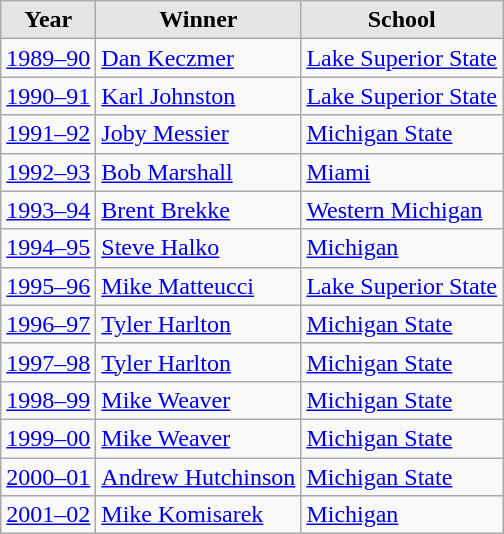<table class="wikitable sortable">
<tr>
<th style="background:#e5e5e5;">Year</th>
<th style="background:#e5e5e5;">Winner</th>
<th style="background:#e5e5e5;">School</th>
</tr>
<tr>
<td><a href='#'>1989–90</a></td>
<td><a href='#'>Dan Keczmer</a></td>
<td><a href='#'>Lake Superior State</a></td>
</tr>
<tr>
<td><a href='#'>1990–91</a></td>
<td><a href='#'>Karl Johnston</a></td>
<td><a href='#'>Lake Superior State</a></td>
</tr>
<tr>
<td><a href='#'>1991–92</a></td>
<td><a href='#'>Joby Messier</a></td>
<td><a href='#'>Michigan State</a></td>
</tr>
<tr>
<td><a href='#'>1992–93</a></td>
<td><a href='#'>Bob Marshall</a></td>
<td><a href='#'>Miami</a></td>
</tr>
<tr>
<td><a href='#'>1993–94</a></td>
<td><a href='#'>Brent Brekke</a></td>
<td><a href='#'>Western Michigan</a></td>
</tr>
<tr>
<td><a href='#'>1994–95</a></td>
<td><a href='#'>Steve Halko</a></td>
<td><a href='#'>Michigan</a></td>
</tr>
<tr>
<td><a href='#'>1995–96</a></td>
<td><a href='#'>Mike Matteucci</a></td>
<td><a href='#'>Lake Superior State</a></td>
</tr>
<tr>
<td><a href='#'>1996–97</a></td>
<td><a href='#'>Tyler Harlton</a></td>
<td><a href='#'>Michigan State</a></td>
</tr>
<tr>
<td><a href='#'>1997–98</a></td>
<td><a href='#'>Tyler Harlton</a></td>
<td><a href='#'>Michigan State</a></td>
</tr>
<tr>
<td><a href='#'>1998–99</a></td>
<td><a href='#'>Mike Weaver</a></td>
<td><a href='#'>Michigan State</a></td>
</tr>
<tr>
<td><a href='#'>1999–00</a></td>
<td><a href='#'>Mike Weaver</a></td>
<td><a href='#'>Michigan State</a></td>
</tr>
<tr>
<td><a href='#'>2000–01</a></td>
<td><a href='#'>Andrew Hutchinson</a></td>
<td><a href='#'>Michigan State</a></td>
</tr>
<tr>
<td><a href='#'>2001–02</a></td>
<td><a href='#'>Mike Komisarek</a></td>
<td><a href='#'>Michigan</a></td>
</tr>
</table>
